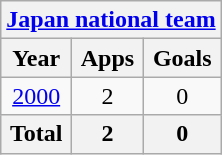<table class="wikitable" style="text-align:center">
<tr>
<th colspan=3><a href='#'>Japan national team</a></th>
</tr>
<tr>
<th>Year</th>
<th>Apps</th>
<th>Goals</th>
</tr>
<tr>
<td><a href='#'>2000</a></td>
<td>2</td>
<td>0</td>
</tr>
<tr>
<th>Total</th>
<th>2</th>
<th>0</th>
</tr>
</table>
